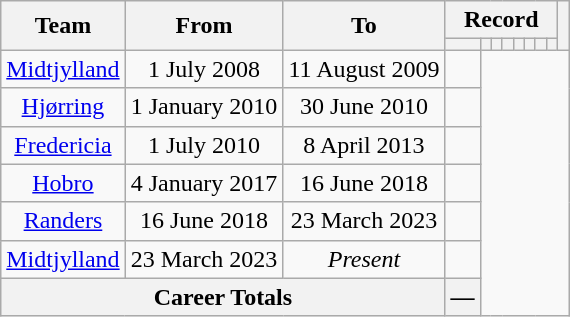<table class="wikitable" style="text-align: center">
<tr>
<th rowspan="2">Team</th>
<th rowspan="2">From</th>
<th rowspan="2">To</th>
<th colspan="8">Record</th>
<th rowspan="2"></th>
</tr>
<tr>
<th></th>
<th></th>
<th></th>
<th></th>
<th></th>
<th></th>
<th></th>
<th></th>
</tr>
<tr>
<td><a href='#'>Midtjylland</a></td>
<td>1 July 2008</td>
<td>11 August 2009<br></td>
<td></td>
</tr>
<tr>
<td><a href='#'>Hjørring</a></td>
<td>1 January 2010</td>
<td>30 June 2010<br></td>
<td></td>
</tr>
<tr>
<td><a href='#'>Fredericia</a></td>
<td>1 July 2010</td>
<td>8 April 2013<br></td>
<td></td>
</tr>
<tr>
<td><a href='#'>Hobro</a></td>
<td>4 January 2017</td>
<td>16 June 2018<br></td>
<td></td>
</tr>
<tr>
<td><a href='#'>Randers</a></td>
<td>16 June 2018</td>
<td>23 March 2023<br></td>
<td></td>
</tr>
<tr>
<td><a href='#'>Midtjylland</a></td>
<td>23 March 2023</td>
<td><em>Present</em><br></td>
<td></td>
</tr>
<tr>
<th colspan="3">Career Totals<br></th>
<th>—</th>
</tr>
</table>
